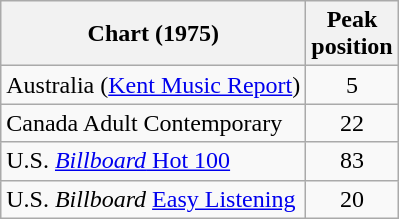<table class="wikitable sortable">
<tr>
<th>Chart (1975)</th>
<th>Peak<br>position</th>
</tr>
<tr>
<td>Australia (<a href='#'>Kent Music Report</a>)</td>
<td align=center>5</td>
</tr>
<tr>
<td>Canada Adult Contemporary</td>
<td align=center>22</td>
</tr>
<tr>
<td>U.S. <a href='#'><em>Billboard</em> Hot 100</a></td>
<td align=center>83</td>
</tr>
<tr>
<td>U.S. <em>Billboard</em> <a href='#'>Easy Listening</a></td>
<td align=center>20</td>
</tr>
</table>
